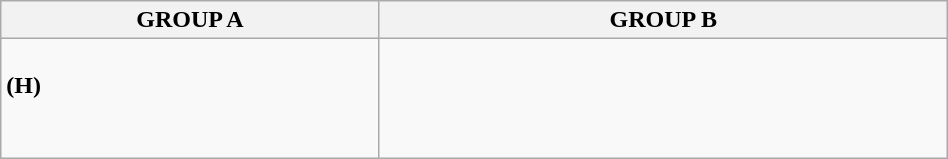<table class="wikitable" width=50%>
<tr>
<th width=40%>GROUP A</th>
<th width=60%>GROUP B</th>
</tr>
<tr>
<td><br> <strong>(H)</strong><br>
<br>
<br> 
</td>
<td><br><br>
<br>
<br> 
</td>
</tr>
</table>
